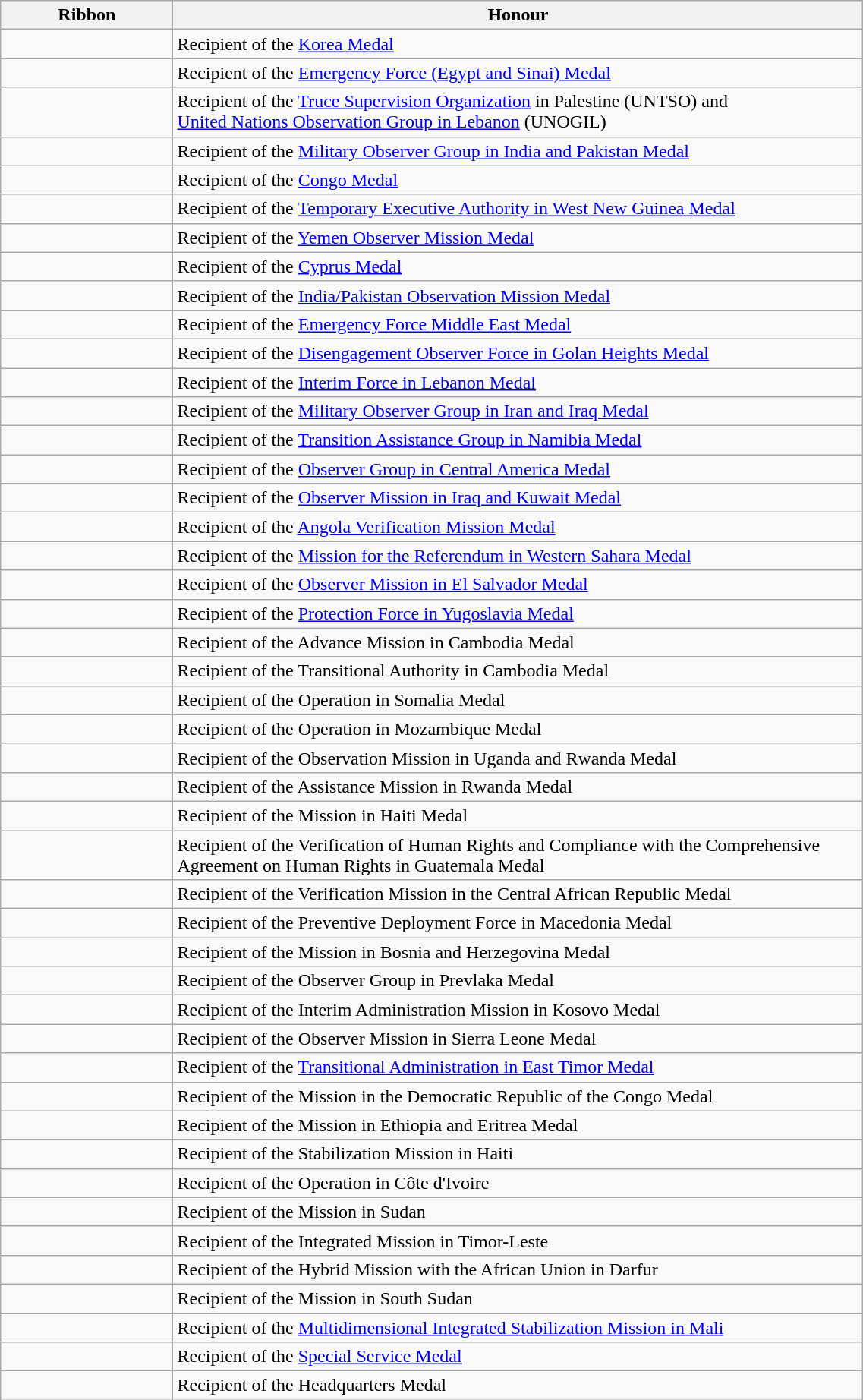<table class="wikitable" style="width:60%;">
<tr>
<th width="20%">Ribbon</th>
<th width="90%">Honour</th>
</tr>
<tr>
<td></td>
<td>Recipient of the <a href='#'>Korea Medal</a></td>
</tr>
<tr>
<td></td>
<td>Recipient of the <a href='#'>Emergency Force (Egypt and Sinai) Medal</a></td>
</tr>
<tr>
<td></td>
<td>Recipient of the <a href='#'>Truce Supervision Organization</a> in Palestine (UNTSO) and<br><a href='#'>United Nations Observation Group in Lebanon</a> (UNOGIL)</td>
</tr>
<tr>
<td></td>
<td>Recipient of the <a href='#'>Military Observer Group in India and Pakistan Medal</a></td>
</tr>
<tr>
<td></td>
<td>Recipient of the <a href='#'>Congo Medal</a></td>
</tr>
<tr>
<td></td>
<td>Recipient of the <a href='#'>Temporary Executive Authority in West New Guinea Medal</a></td>
</tr>
<tr>
<td></td>
<td>Recipient of the <a href='#'>Yemen Observer Mission Medal</a></td>
</tr>
<tr>
<td></td>
<td>Recipient of the <a href='#'>Cyprus Medal</a></td>
</tr>
<tr>
<td></td>
<td>Recipient of the <a href='#'>India/Pakistan Observation Mission Medal</a></td>
</tr>
<tr>
<td></td>
<td>Recipient of the <a href='#'>Emergency Force Middle East Medal</a></td>
</tr>
<tr>
<td></td>
<td>Recipient of the <a href='#'>Disengagement Observer Force in Golan Heights Medal</a></td>
</tr>
<tr>
<td></td>
<td>Recipient of the <a href='#'>Interim Force in Lebanon Medal</a></td>
</tr>
<tr>
<td></td>
<td>Recipient of the <a href='#'>Military Observer Group in Iran and Iraq Medal</a></td>
</tr>
<tr>
<td></td>
<td>Recipient of the <a href='#'>Transition Assistance Group in Namibia Medal</a></td>
</tr>
<tr>
<td></td>
<td>Recipient of the <a href='#'>Observer Group in Central America Medal</a></td>
</tr>
<tr>
<td></td>
<td>Recipient of the <a href='#'>Observer Mission in Iraq and Kuwait Medal</a></td>
</tr>
<tr>
<td></td>
<td>Recipient of the <a href='#'>Angola Verification Mission Medal</a></td>
</tr>
<tr>
<td></td>
<td>Recipient of the <a href='#'>Mission for the Referendum in Western Sahara Medal</a></td>
</tr>
<tr>
<td></td>
<td>Recipient of the <a href='#'>Observer Mission in El Salvador Medal</a></td>
</tr>
<tr>
<td></td>
<td>Recipient of the <a href='#'>Protection Force in Yugoslavia Medal</a></td>
</tr>
<tr>
<td></td>
<td>Recipient of the Advance Mission in Cambodia Medal</td>
</tr>
<tr>
<td></td>
<td>Recipient of the Transitional Authority in Cambodia Medal</td>
</tr>
<tr>
<td></td>
<td>Recipient of the Operation in Somalia Medal</td>
</tr>
<tr>
<td></td>
<td>Recipient of the Operation in Mozambique Medal</td>
</tr>
<tr>
<td></td>
<td>Recipient of the Observation Mission in Uganda and Rwanda Medal</td>
</tr>
<tr>
<td></td>
<td>Recipient of the Assistance Mission in Rwanda Medal</td>
</tr>
<tr>
<td></td>
<td>Recipient of the Mission in Haiti Medal</td>
</tr>
<tr>
<td></td>
<td>Recipient of the Verification of Human Rights and Compliance with the Comprehensive Agreement on Human Rights in Guatemala Medal</td>
</tr>
<tr>
<td></td>
<td>Recipient of the Verification Mission in the Central African Republic Medal</td>
</tr>
<tr>
<td></td>
<td>Recipient of the Preventive Deployment Force in Macedonia Medal</td>
</tr>
<tr>
<td></td>
<td>Recipient of the Mission in Bosnia and Herzegovina Medal</td>
</tr>
<tr>
<td></td>
<td>Recipient of the Observer Group in Prevlaka Medal</td>
</tr>
<tr>
<td></td>
<td>Recipient of the Interim Administration Mission in Kosovo Medal</td>
</tr>
<tr>
<td></td>
<td>Recipient of the Observer Mission in Sierra Leone Medal</td>
</tr>
<tr>
<td></td>
<td>Recipient of the <a href='#'>Transitional Administration in East Timor Medal</a></td>
</tr>
<tr>
<td></td>
<td>Recipient of the Mission in the Democratic Republic of the Congo Medal</td>
</tr>
<tr>
<td></td>
<td>Recipient of the Mission in Ethiopia and Eritrea Medal</td>
</tr>
<tr>
<td></td>
<td>Recipient of the Stabilization Mission in Haiti</td>
</tr>
<tr>
<td></td>
<td>Recipient of the Operation in Côte d'Ivoire</td>
</tr>
<tr>
<td></td>
<td>Recipient of the Mission in Sudan</td>
</tr>
<tr>
<td></td>
<td>Recipient of the Integrated Mission in Timor-Leste</td>
</tr>
<tr>
<td></td>
<td>Recipient of the Hybrid Mission with the African Union in Darfur</td>
</tr>
<tr>
<td></td>
<td>Recipient of the Mission in South Sudan</td>
</tr>
<tr>
<td></td>
<td>Recipient of the <a href='#'>Multidimensional Integrated Stabilization Mission in Mali</a></td>
</tr>
<tr>
<td></td>
<td>Recipient of the <a href='#'>Special Service Medal</a></td>
</tr>
<tr>
<td></td>
<td>Recipient of the Headquarters Medal</td>
</tr>
</table>
